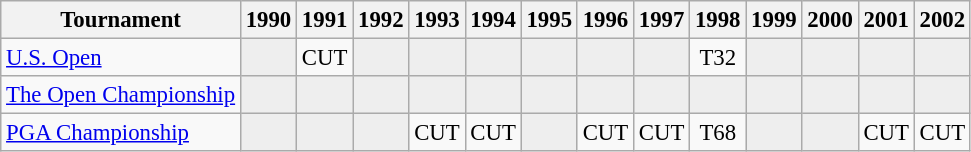<table class="wikitable" style="font-size:95%;text-align:center;">
<tr>
<th>Tournament</th>
<th>1990</th>
<th>1991</th>
<th>1992</th>
<th>1993</th>
<th>1994</th>
<th>1995</th>
<th>1996</th>
<th>1997</th>
<th>1998</th>
<th>1999</th>
<th>2000</th>
<th>2001</th>
<th>2002</th>
</tr>
<tr>
<td align=left><a href='#'>U.S. Open</a></td>
<td style="background:#eeeeee;"></td>
<td>CUT</td>
<td style="background:#eeeeee;"></td>
<td style="background:#eeeeee;"></td>
<td style="background:#eeeeee;"></td>
<td style="background:#eeeeee;"></td>
<td style="background:#eeeeee;"></td>
<td style="background:#eeeeee;"></td>
<td>T32</td>
<td style="background:#eeeeee;"></td>
<td style="background:#eeeeee;"></td>
<td style="background:#eeeeee;"></td>
<td style="background:#eeeeee;"></td>
</tr>
<tr>
<td align=left><a href='#'>The Open Championship</a></td>
<td style="background:#eeeeee;"></td>
<td style="background:#eeeeee;"></td>
<td style="background:#eeeeee;"></td>
<td style="background:#eeeeee;"></td>
<td style="background:#eeeeee;"></td>
<td style="background:#eeeeee;"></td>
<td style="background:#eeeeee;"></td>
<td style="background:#eeeeee;"></td>
<td style="background:#eeeeee;"></td>
<td style="background:#eeeeee;"></td>
<td style="background:#eeeeee;"></td>
<td style="background:#eeeeee;"></td>
<td style="background:#eeeeee;"></td>
</tr>
<tr>
<td align=left><a href='#'>PGA Championship</a></td>
<td style="background:#eeeeee;"></td>
<td style="background:#eeeeee;"></td>
<td style="background:#eeeeee;"></td>
<td>CUT</td>
<td>CUT</td>
<td style="background:#eeeeee;"></td>
<td>CUT</td>
<td>CUT</td>
<td>T68</td>
<td style="background:#eeeeee;"></td>
<td style="background:#eeeeee;"></td>
<td>CUT</td>
<td>CUT</td>
</tr>
</table>
